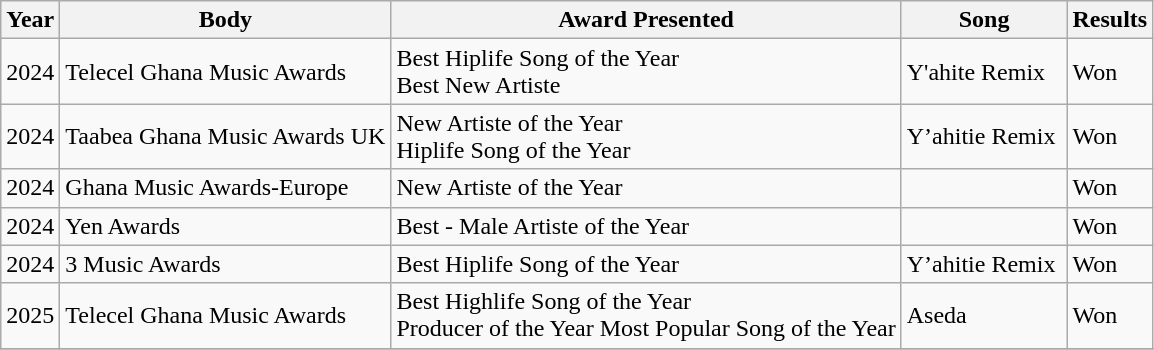<table class="wikitable">
<tr>
<th>Year</th>
<th>Body</th>
<th>Award Presented</th>
<th>Song</th>
<th>Results</th>
</tr>
<tr>
<td>2024</td>
<td>Telecel Ghana Music Awards</td>
<td>Best Hiplife Song of the Year<br>Best New Artiste</td>
<td>Y'ahite Remix</td>
<td>Won</td>
</tr>
<tr>
<td>2024</td>
<td>Taabea Ghana Music Awards UK</td>
<td>New Artiste of the Year<br>Hiplife Song of the Year</td>
<td>Y’ahitie Remix </td>
<td>Won</td>
</tr>
<tr>
<td>2024</td>
<td>Ghana Music Awards-Europe</td>
<td>New Artiste of the Year</td>
<td></td>
<td>Won</td>
</tr>
<tr>
<td>2024</td>
<td>Yen Awards</td>
<td>Best - Male Artiste of the Year</td>
<td></td>
<td>Won</td>
</tr>
<tr>
<td>2024</td>
<td>3 Music Awards</td>
<td>Best Hiplife Song of the Year</td>
<td>Y’ahitie Remix </td>
<td>Won</td>
</tr>
<tr>
<td>2025</td>
<td>Telecel Ghana Music Awards</td>
<td>Best Highlife Song of the Year<br>Producer of the Year
Most Popular Song of the Year</td>
<td>Aseda</td>
<td>Won</td>
</tr>
<tr>
</tr>
</table>
